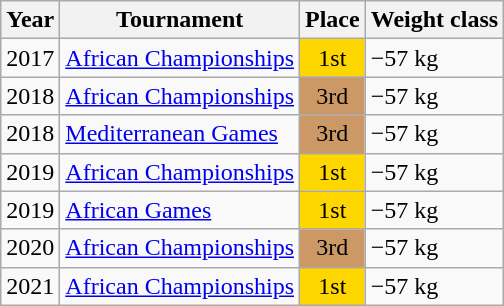<table class=wikitable>
<tr>
<th>Year</th>
<th>Tournament</th>
<th>Place</th>
<th>Weight class</th>
</tr>
<tr>
<td>2017</td>
<td><a href='#'>African Championships</a></td>
<td bgcolor="gold" align="center">1st</td>
<td>−57 kg</td>
</tr>
<tr>
<td>2018</td>
<td><a href='#'>African Championships</a></td>
<td bgcolor="cc9966" align="center">3rd</td>
<td>−57 kg</td>
</tr>
<tr>
<td>2018</td>
<td><a href='#'>Mediterranean Games</a></td>
<td bgcolor="cc9966" align="center">3rd</td>
<td>−57 kg</td>
</tr>
<tr>
<td>2019</td>
<td><a href='#'>African Championships</a></td>
<td bgcolor="gold" align="center">1st</td>
<td>−57 kg</td>
</tr>
<tr>
<td>2019</td>
<td><a href='#'>African Games</a></td>
<td bgcolor="gold" align="center">1st</td>
<td>−57 kg</td>
</tr>
<tr>
<td>2020</td>
<td><a href='#'>African Championships</a></td>
<td bgcolor="cc9966" align="center">3rd</td>
<td>−57 kg</td>
</tr>
<tr>
<td>2021</td>
<td><a href='#'>African Championships</a></td>
<td bgcolor="gold" align="center">1st</td>
<td>−57 kg</td>
</tr>
</table>
